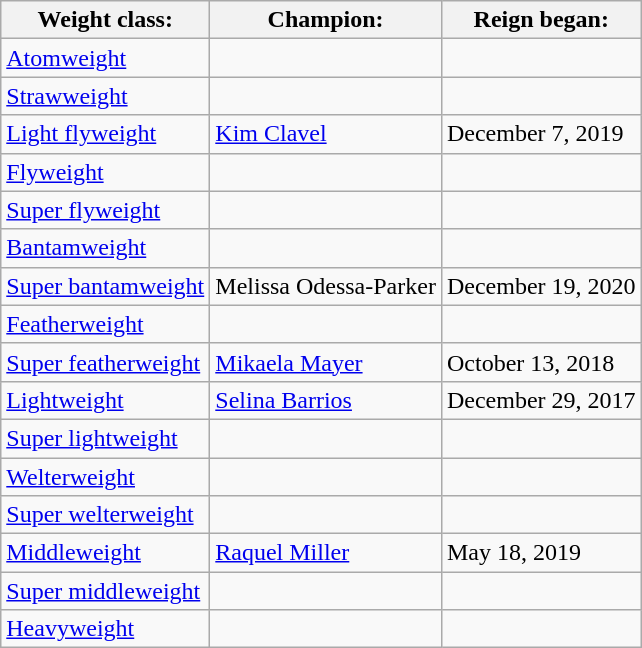<table class="wikitable">
<tr>
<th>Weight class:</th>
<th>Champion:</th>
<th>Reign began:</th>
</tr>
<tr>
<td><a href='#'>Atomweight</a></td>
<td></td>
<td></td>
</tr>
<tr>
<td><a href='#'>Strawweight</a></td>
<td></td>
<td></td>
</tr>
<tr>
<td><a href='#'>Light flyweight</a></td>
<td> <a href='#'>Kim Clavel</a></td>
<td>December 7, 2019</td>
</tr>
<tr>
<td><a href='#'>Flyweight</a></td>
<td></td>
<td></td>
</tr>
<tr>
<td><a href='#'>Super flyweight</a></td>
<td></td>
<td></td>
</tr>
<tr>
<td><a href='#'>Bantamweight</a></td>
<td></td>
<td></td>
</tr>
<tr>
<td><a href='#'>Super bantamweight</a></td>
<td> Melissa Odessa-Parker</td>
<td>December 19, 2020</td>
</tr>
<tr>
<td><a href='#'>Featherweight</a></td>
<td></td>
<td></td>
</tr>
<tr>
<td><a href='#'>Super featherweight</a></td>
<td> <a href='#'>Mikaela Mayer</a></td>
<td>October 13, 2018</td>
</tr>
<tr>
<td><a href='#'>Lightweight</a></td>
<td> <a href='#'>Selina Barrios</a></td>
<td>December 29, 2017</td>
</tr>
<tr>
<td><a href='#'>Super lightweight</a></td>
<td></td>
<td></td>
</tr>
<tr>
<td><a href='#'>Welterweight</a></td>
<td></td>
</tr>
<tr>
<td><a href='#'>Super welterweight</a></td>
<td></td>
<td></td>
</tr>
<tr>
<td><a href='#'>Middleweight</a></td>
<td> <a href='#'>Raquel Miller</a></td>
<td>May 18, 2019</td>
</tr>
<tr>
<td><a href='#'>Super middleweight</a></td>
<td></td>
<td></td>
</tr>
<tr>
<td><a href='#'>Heavyweight</a></td>
<td></td>
<td></td>
</tr>
</table>
